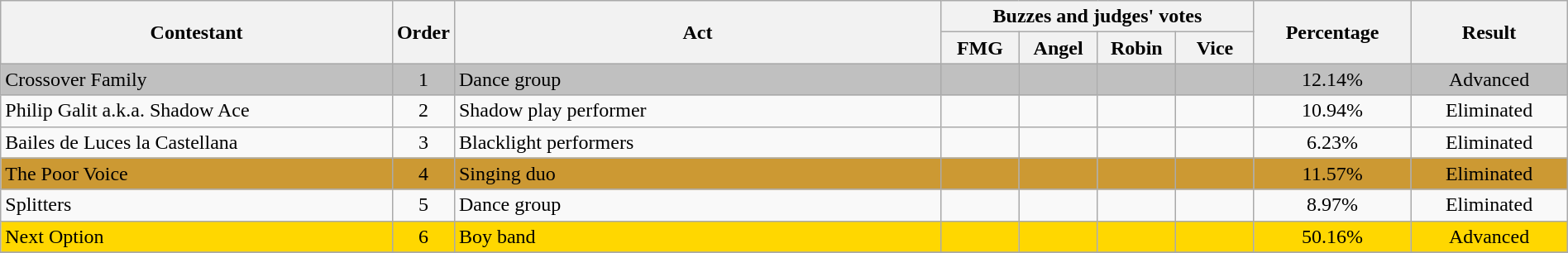<table class="wikitable" style="text-align:center; width:100%;">
<tr>
<th rowspan="2" style="width:25%;">Contestant</th>
<th rowspan="2" style="width:03%;">Order</th>
<th rowspan="2">Act</th>
<th colspan="4" style="width:20%;">Buzzes and judges' votes</th>
<th rowspan="2" style="width:10%;">Percentage</th>
<th rowspan="2" style="width:10%;">Result</th>
</tr>
<tr>
<th style="width:05%;">FMG</th>
<th style="width:05%;">Angel</th>
<th style="width:05%;">Robin</th>
<th style="width:05%;">Vice</th>
</tr>
<tr bgcolor=silver>
<td scope="row" align="left">Crossover Family</td>
<td>1</td>
<td align="left">Dance group</td>
<td></td>
<td></td>
<td></td>
<td></td>
<td>12.14%</td>
<td>Advanced</td>
</tr>
<tr>
<td scope="row" align="left">Philip Galit a.k.a. Shadow Ace</td>
<td>2</td>
<td align="left">Shadow play performer</td>
<td></td>
<td></td>
<td></td>
<td></td>
<td>10.94%</td>
<td>Eliminated</td>
</tr>
<tr>
<td scope="row" align="left">Bailes de Luces la Castellana</td>
<td>3</td>
<td align="left">Blacklight performers</td>
<td></td>
<td></td>
<td></td>
<td></td>
<td>6.23%</td>
<td>Eliminated</td>
</tr>
<tr bgcolor=#CC9933>
<td scope="row" align="left">The Poor Voice</td>
<td>4</td>
<td align="left">Singing duo</td>
<td></td>
<td></td>
<td></td>
<td></td>
<td>11.57%</td>
<td>Eliminated</td>
</tr>
<tr>
<td scope="row" align="left">Splitters</td>
<td>5</td>
<td align="left">Dance group</td>
<td></td>
<td></td>
<td></td>
<td></td>
<td>8.97%</td>
<td>Eliminated</td>
</tr>
<tr bgcolor=gold>
<td scope="row" align="left">Next Option</td>
<td>6</td>
<td align="left">Boy band</td>
<td></td>
<td></td>
<td></td>
<td></td>
<td>50.16%</td>
<td>Advanced</td>
</tr>
<tr>
</tr>
</table>
